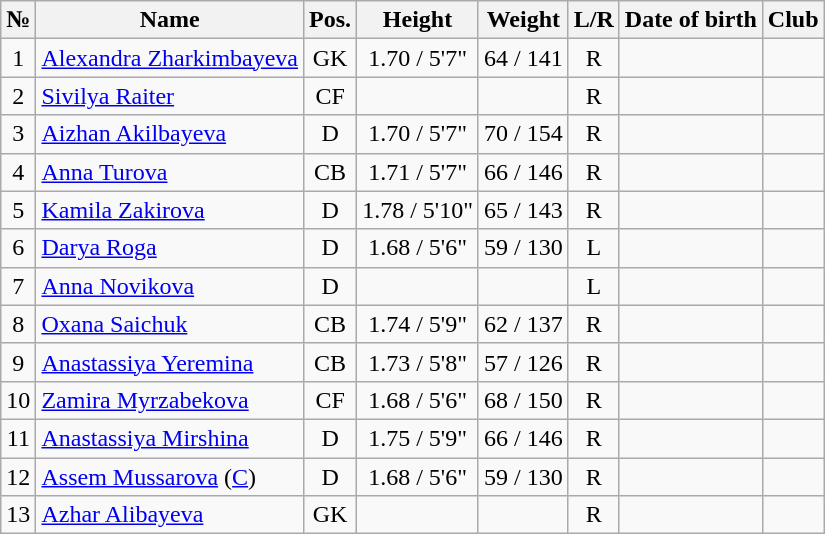<table class="wikitable sortable" style="text-align:center">
<tr>
<th>№</th>
<th>Name</th>
<th>Pos.</th>
<th>Height</th>
<th>Weight</th>
<th>L/R</th>
<th>Date of birth</th>
<th>Club</th>
</tr>
<tr>
<td style="text-align:center;">1</td>
<td style="text-align:left;"><a href='#'>Alexandra Zharkimbayeva</a></td>
<td style="text-align:center;">GK</td>
<td>1.70 / 5'7"</td>
<td>64 / 141</td>
<td>R</td>
<td style="text-align:left;"></td>
<td></td>
</tr>
<tr>
<td style="text-align:center;">2</td>
<td style="text-align:left;"><a href='#'>Sivilya Raiter</a></td>
<td style="text-align:center;">CF</td>
<td></td>
<td></td>
<td>R</td>
<td style="text-align:left;"></td>
<td></td>
</tr>
<tr>
<td style="text-align:center;">3</td>
<td style="text-align:left;"><a href='#'>Aizhan  Akilbayeva</a></td>
<td style="text-align:center;">D</td>
<td>1.70 / 5'7"</td>
<td>70 / 154</td>
<td>R</td>
<td style="text-align:left;"></td>
<td></td>
</tr>
<tr>
<td style="text-align:center;">4</td>
<td style="text-align:left;"><a href='#'>Anna Turova</a></td>
<td style="text-align:center;">CB</td>
<td>1.71 / 5'7"</td>
<td>66 / 146</td>
<td>R</td>
<td style="text-align:left;"></td>
<td></td>
</tr>
<tr>
<td style="text-align:center;">5</td>
<td style="text-align:left;"><a href='#'>Kamila Zakirova</a></td>
<td style="text-align:center;">D</td>
<td>1.78 / 5'10"</td>
<td>65 / 143</td>
<td>R</td>
<td style="text-align:left;"></td>
<td></td>
</tr>
<tr>
<td style="text-align:center;">6</td>
<td style="text-align:left;"><a href='#'>Darya Roga</a></td>
<td style="text-align:center;">D</td>
<td>1.68 / 5'6"</td>
<td>59 / 130</td>
<td>L</td>
<td style="text-align:left;"></td>
<td></td>
</tr>
<tr>
<td style="text-align:center;">7</td>
<td style="text-align:left;"><a href='#'>Anna Novikova</a></td>
<td style="text-align:center;">D</td>
<td></td>
<td></td>
<td>L</td>
<td style="text-align:left;"></td>
<td></td>
</tr>
<tr>
<td style="text-align:center;">8</td>
<td style="text-align:left;"><a href='#'>Oxana Saichuk</a></td>
<td style="text-align:center;">CB</td>
<td>1.74 / 5'9"</td>
<td>62 / 137</td>
<td>R</td>
<td style="text-align:left;"></td>
<td></td>
</tr>
<tr>
<td style="text-align:center;">9</td>
<td style="text-align:left;"><a href='#'>Anastassiya Yeremina</a></td>
<td style="text-align:center;">CB</td>
<td>1.73 / 5'8"</td>
<td>57 / 126</td>
<td>R</td>
<td style="text-align:left;"></td>
<td></td>
</tr>
<tr>
<td style="text-align:center;">10</td>
<td style="text-align:left;"><a href='#'>Zamira Myrzabekova</a></td>
<td style="text-align:center;">CF</td>
<td>1.68 / 5'6"</td>
<td>68 / 150</td>
<td>R</td>
<td style="text-align:left;"></td>
<td></td>
</tr>
<tr>
<td style="text-align:center;">11</td>
<td style="text-align:left;"><a href='#'>Anastassiya Mirshina</a></td>
<td style="text-align:center;">D</td>
<td>1.75 / 5'9"</td>
<td>66 / 146</td>
<td>R</td>
<td style="text-align:left;"></td>
<td></td>
</tr>
<tr>
<td style="text-align:center;">12</td>
<td style="text-align:left;"><a href='#'>Assem  Mussarova</a> (<a href='#'>C</a>)</td>
<td style="text-align:center;">D</td>
<td>1.68 / 5'6"</td>
<td>59 / 130</td>
<td>R</td>
<td style="text-align:left;"></td>
<td></td>
</tr>
<tr>
<td style="text-align:center;">13</td>
<td style="text-align:left;"><a href='#'>Azhar Alibayeva</a></td>
<td style="text-align:center;">GK</td>
<td></td>
<td></td>
<td>R</td>
<td style="text-align:left;"></td>
<td></td>
</tr>
</table>
